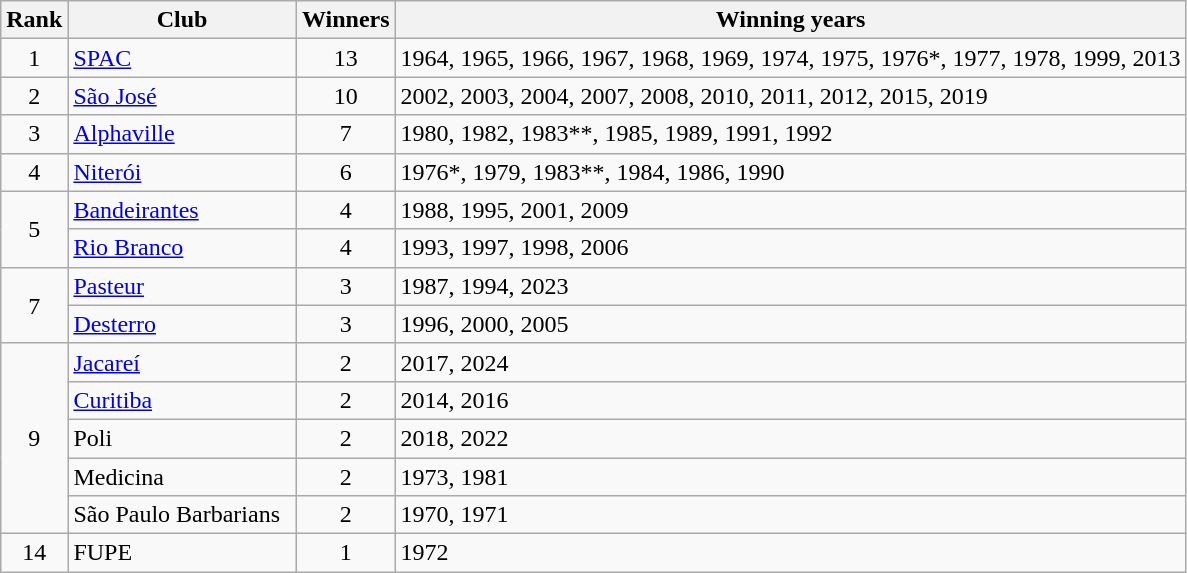<table class="wikitable sortable">
<tr>
<th>Rank</th>
<th style="width:145px">Club</th>
<th>Winners</th>
<th>Winning years</th>
</tr>
<tr>
<td align="center">1</td>
<td><a href='#'>SPAC</a></td>
<td align="center">13</td>
<td>1964, 1965, 1966, 1967, 1968, 1969, 1974, 1975, 1976*, 1977, 1978, 1999, 2013</td>
</tr>
<tr>
<td align="center">2</td>
<td><a href='#'>São José</a></td>
<td align="center">10</td>
<td>2002, 2003, 2004, 2007, 2008, 2010, 2011, 2012, 2015, 2019</td>
</tr>
<tr>
<td align="center">3</td>
<td><a href='#'>Alphaville</a></td>
<td align="center">7</td>
<td>1980, 1982, 1983**, 1985, 1989, 1991, 1992</td>
</tr>
<tr>
<td align="center">4</td>
<td><a href='#'>Niterói</a></td>
<td align="center">6</td>
<td>1976*, 1979, 1983**, 1984, 1986, 1990</td>
</tr>
<tr>
<td rowspan=2 align="center">5</td>
<td><a href='#'>Bandeirantes</a></td>
<td align="center">4</td>
<td>1988, 1995, 2001, 2009</td>
</tr>
<tr>
<td><a href='#'>Rio Branco</a></td>
<td align="center">4</td>
<td>1993, 1997, 1998, 2006</td>
</tr>
<tr>
<td rowspan=2 align="center">7</td>
<td><a href='#'>Pasteur</a></td>
<td align="center">3</td>
<td>1987, 1994, 2023</td>
</tr>
<tr>
<td><a href='#'>Desterro</a></td>
<td align="center">3</td>
<td>1996, 2000, 2005</td>
</tr>
<tr>
<td rowspan=5 align="center">9</td>
<td><a href='#'>Jacareí</a></td>
<td align="center">2</td>
<td>2017, 2024</td>
</tr>
<tr>
<td><a href='#'>Curitiba</a></td>
<td align="center">2</td>
<td>2014, 2016</td>
</tr>
<tr>
<td>Poli</td>
<td align="center">2</td>
<td>2018, 2022</td>
</tr>
<tr>
<td>Medicina</td>
<td align="center">2</td>
<td>1973, 1981</td>
</tr>
<tr>
<td>São Paulo Barbarians</td>
<td align="center">2</td>
<td>1970, 1971</td>
</tr>
<tr>
<td align="center">14</td>
<td>FUPE</td>
<td align="center">1</td>
<td>1972</td>
</tr>
</table>
